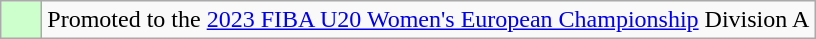<table class="wikitable">
<tr>
<td width=20px bgcolor="#ccffcc"></td>
<td>Promoted to the <a href='#'>2023 FIBA U20 Women's European Championship</a> Division A</td>
</tr>
</table>
